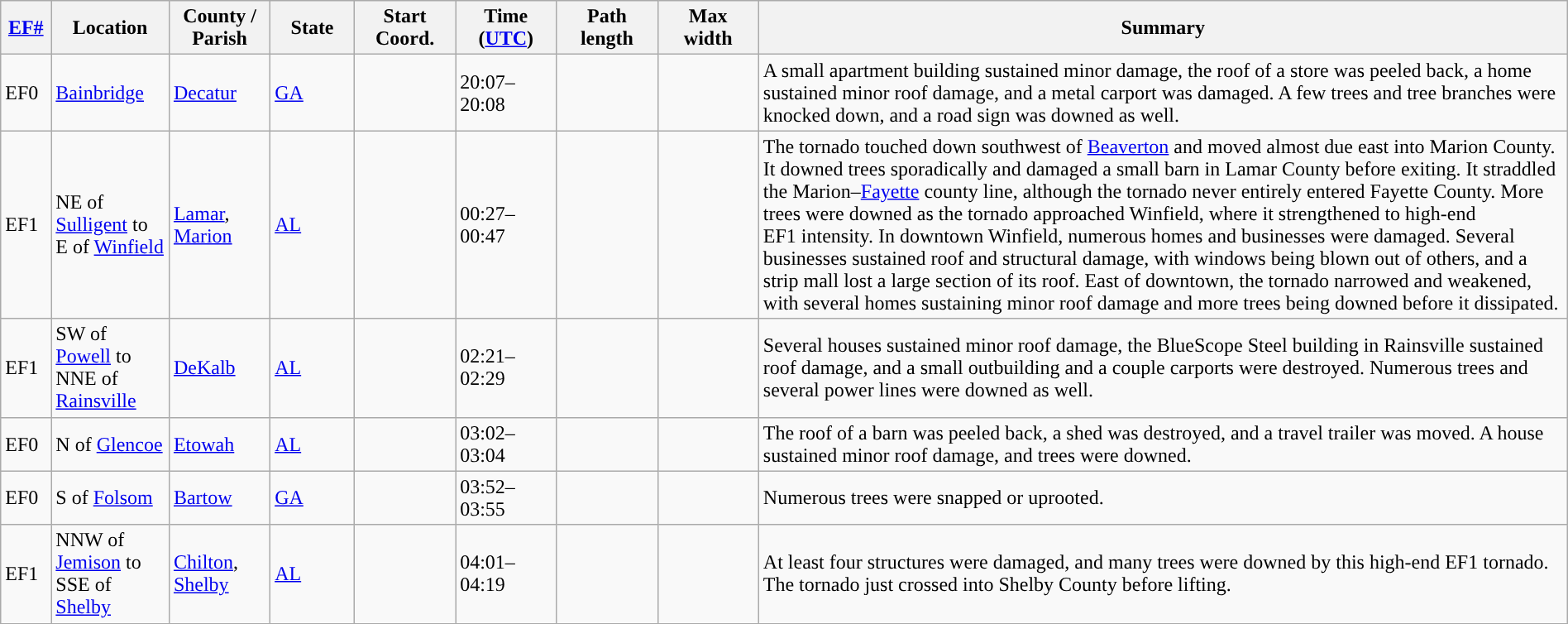<table class="wikitable sortable" style="width:100%;">
<tr>
<th scope="col"  style="width:3%; text-align:center;"><a href='#'>EF#</a></th>
<th scope="col"  style="width:7%; text-align:center;" class="unsortable">Location</th>
<th scope="col"  style="width:6%; text-align:center;" class="unsortable">County / Parish</th>
<th scope="col"  style="width:5%; text-align:center;">State</th>
<th scope="col"  style="width:6%; text-align:center;">Start Coord.</th>
<th scope="col"  style="width:6%; text-align:center;">Time (<a href='#'>UTC</a>)</th>
<th scope="col"  style="width:6%; text-align:center;">Path length</th>
<th scope="col"  style="width:6%; text-align:center;">Max width</th>
<th scope="col" class="unsortable" style="width:48%; text-align:center;">Summary</th>
</tr>
<tr>
<td>EF0</td>
<td><a href='#'>Bainbridge</a></td>
<td><a href='#'>Decatur</a></td>
<td><a href='#'>GA</a></td>
<td></td>
<td>20:07–20:08</td>
<td></td>
<td></td>
<td>A small apartment building sustained minor damage, the roof of a store was peeled back, a home sustained minor roof damage, and a metal carport was damaged. A few trees and tree branches were knocked down, and a road sign was downed as well.</td>
</tr>
<tr>
<td>EF1</td>
<td>NE of <a href='#'>Sulligent</a> to E of <a href='#'>Winfield</a></td>
<td><a href='#'>Lamar</a>, <a href='#'>Marion</a></td>
<td><a href='#'>AL</a></td>
<td></td>
<td>00:27–00:47</td>
<td></td>
<td></td>
<td>The tornado touched down southwest of <a href='#'>Beaverton</a> and moved almost due east into Marion County. It downed trees sporadically and damaged a small barn in Lamar County before exiting. It straddled the Marion–<a href='#'>Fayette</a> county line, although the tornado never entirely entered Fayette County. More trees were downed as the tornado approached Winfield, where it strengthened to high-end EF1 intensity. In downtown Winfield, numerous homes and businesses were damaged. Several businesses sustained roof and structural damage, with windows being blown out of others, and a strip mall lost a large section of its roof. East of downtown, the tornado narrowed and weakened, with several homes sustaining minor roof damage and more trees being downed before it dissipated.</td>
</tr>
<tr>
<td>EF1</td>
<td>SW of <a href='#'>Powell</a> to NNE of <a href='#'>Rainsville</a></td>
<td><a href='#'>DeKalb</a></td>
<td><a href='#'>AL</a></td>
<td></td>
<td>02:21–02:29</td>
<td></td>
<td></td>
<td>Several houses sustained minor roof damage, the BlueScope Steel building in Rainsville sustained roof damage, and a small outbuilding and a couple carports were destroyed. Numerous trees and several power lines were downed as well.</td>
</tr>
<tr>
<td>EF0</td>
<td>N of <a href='#'>Glencoe</a></td>
<td><a href='#'>Etowah</a></td>
<td><a href='#'>AL</a></td>
<td></td>
<td>03:02–03:04</td>
<td></td>
<td></td>
<td>The roof of a barn was peeled back, a shed was destroyed, and a travel trailer was moved. A house sustained minor roof damage, and trees were downed.</td>
</tr>
<tr>
<td>EF0</td>
<td>S of <a href='#'>Folsom</a></td>
<td><a href='#'>Bartow</a></td>
<td><a href='#'>GA</a></td>
<td></td>
<td>03:52–03:55</td>
<td></td>
<td></td>
<td>Numerous trees were snapped or uprooted.</td>
</tr>
<tr>
<td>EF1</td>
<td>NNW of <a href='#'>Jemison</a> to SSE of <a href='#'>Shelby</a></td>
<td><a href='#'>Chilton</a>, <a href='#'>Shelby</a></td>
<td><a href='#'>AL</a></td>
<td></td>
<td>04:01–04:19</td>
<td></td>
<td></td>
<td>At least four structures were damaged, and many trees were downed by this high-end EF1 tornado. The tornado just crossed into Shelby County before lifting.</td>
</tr>
<tr>
</tr>
</table>
